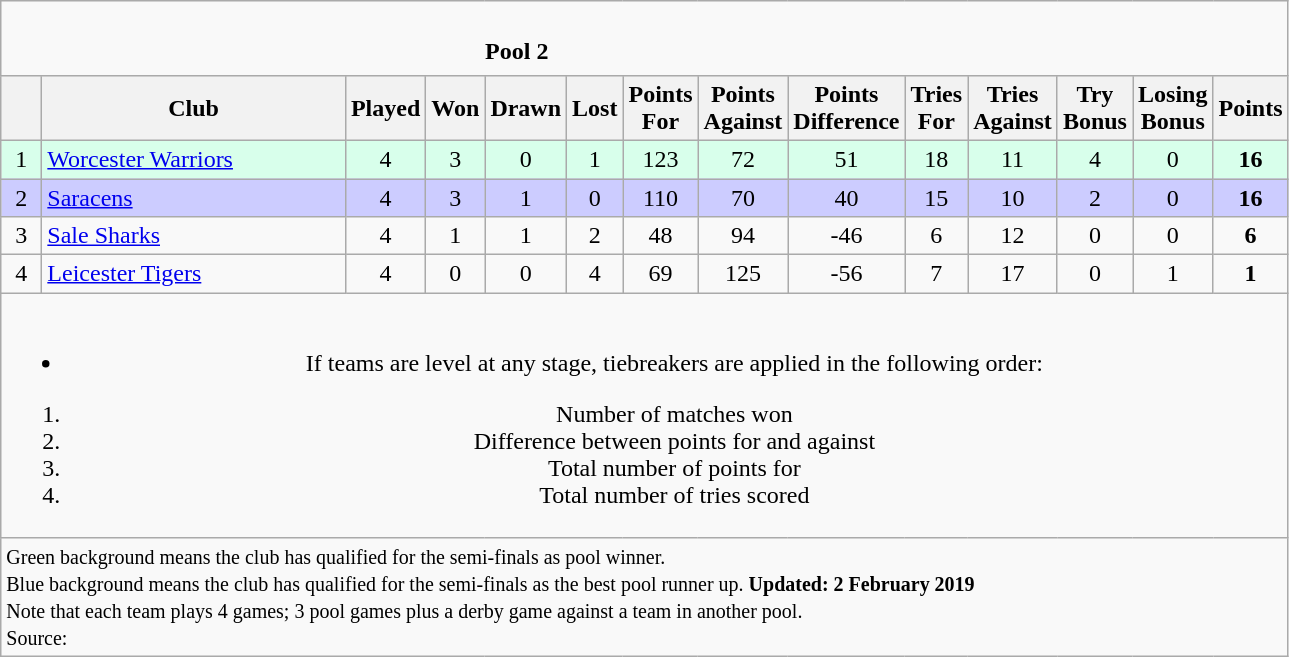<table class="wikitable" style="text-align: center;">
<tr>
<td colspan="15" cellpadding="0" cellspacing="0"><br><table border="0" width="80%" cellpadding="0" cellspacing="0">
<tr>
<td width=20% style="border:0px"></td>
<td style="border:0px"><strong>Pool 2</strong></td>
<td width=20% style="border:0px" align=right></td>
</tr>
</table>
</td>
</tr>
<tr>
<th bgcolor="#efefef" width="20"></th>
<th bgcolor="#efefef" width="195">Club</th>
<th bgcolor="#efefef" width="20">Played</th>
<th bgcolor="#efefef" width="20">Won</th>
<th bgcolor="#efefef" width="20">Drawn</th>
<th bgcolor="#efefef" width="20">Lost</th>
<th bgcolor="#efefef" width="20">Points For</th>
<th bgcolor="#efefef" width="20">Points Against</th>
<th bgcolor="#efefef" width="20">Points Difference</th>
<th bgcolor="#efefef" width="20">Tries For</th>
<th bgcolor="#efefef" width="20">Tries Against</th>
<th bgcolor="#efefef" width="20">Try Bonus</th>
<th bgcolor="#efefef" width="20">Losing Bonus</th>
<th bgcolor="#efefef" width="20">Points</th>
</tr>
<tr bgcolor=#d8ffeb align=center>
<td>1</td>
<td style="text-align:left;"><a href='#'>Worcester Warriors</a></td>
<td>4</td>
<td>3</td>
<td>0</td>
<td>1</td>
<td>123</td>
<td>72</td>
<td>51</td>
<td>18</td>
<td>11</td>
<td>4</td>
<td>0</td>
<td><strong>16</strong></td>
</tr>
<tr bgcolor=#ccccff align=center>
<td>2</td>
<td style="text-align:left;"><a href='#'>Saracens</a></td>
<td>4</td>
<td>3</td>
<td>1</td>
<td>0</td>
<td>110</td>
<td>70</td>
<td>40</td>
<td>15</td>
<td>10</td>
<td>2</td>
<td>0</td>
<td><strong>16</strong></td>
</tr>
<tr>
<td>3</td>
<td style="text-align:left;"><a href='#'>Sale Sharks</a></td>
<td>4</td>
<td>1</td>
<td>1</td>
<td>2</td>
<td>48</td>
<td>94</td>
<td>-46</td>
<td>6</td>
<td>12</td>
<td>0</td>
<td>0</td>
<td><strong>6</strong></td>
</tr>
<tr>
<td>4</td>
<td style="text-align:left;"><a href='#'>Leicester Tigers</a></td>
<td>4</td>
<td>0</td>
<td>0</td>
<td>4</td>
<td>69</td>
<td>125</td>
<td>-56</td>
<td>7</td>
<td>17</td>
<td>0</td>
<td>1</td>
<td><strong>1</strong></td>
</tr>
<tr>
<td colspan="15"><br><ul><li>If teams are level at any stage, tiebreakers are applied in the following order:</li></ul><ol><li>Number of matches won</li><li>Difference between points for and against</li><li>Total number of points for</li><li>Total number of tries scored</li></ol></td>
</tr>
<tr | style="text-align:left;" |>
<td colspan="15" style="border:0px"><small><span>Green background</span> means the club has qualified for the semi-finals as pool winner.<br><span>Blue background</span> means the club has qualified for the semi-finals as the best pool runner up. <strong>Updated: 2 February 2019</strong><br>Note that each team plays 4 games; 3 pool games plus a derby game against a team in another pool.<br>Source: </small></td>
</tr>
</table>
